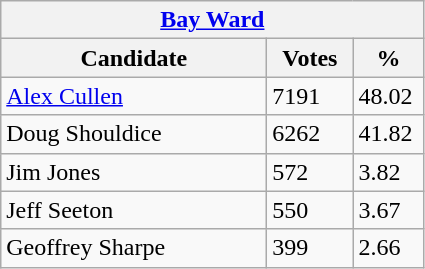<table class="wikitable">
<tr>
<th colspan="3"><a href='#'>Bay Ward</a></th>
</tr>
<tr>
<th style="width: 170px">Candidate</th>
<th style="width: 50px">Votes</th>
<th style="width: 40px">%</th>
</tr>
<tr>
<td><a href='#'>Alex Cullen</a></td>
<td>7191</td>
<td>48.02</td>
</tr>
<tr>
<td>Doug Shouldice</td>
<td>6262</td>
<td>41.82</td>
</tr>
<tr>
<td>Jim Jones</td>
<td>572</td>
<td>3.82</td>
</tr>
<tr>
<td>Jeff Seeton</td>
<td>550</td>
<td>3.67</td>
</tr>
<tr>
<td>Geoffrey Sharpe</td>
<td>399</td>
<td>2.66</td>
</tr>
</table>
